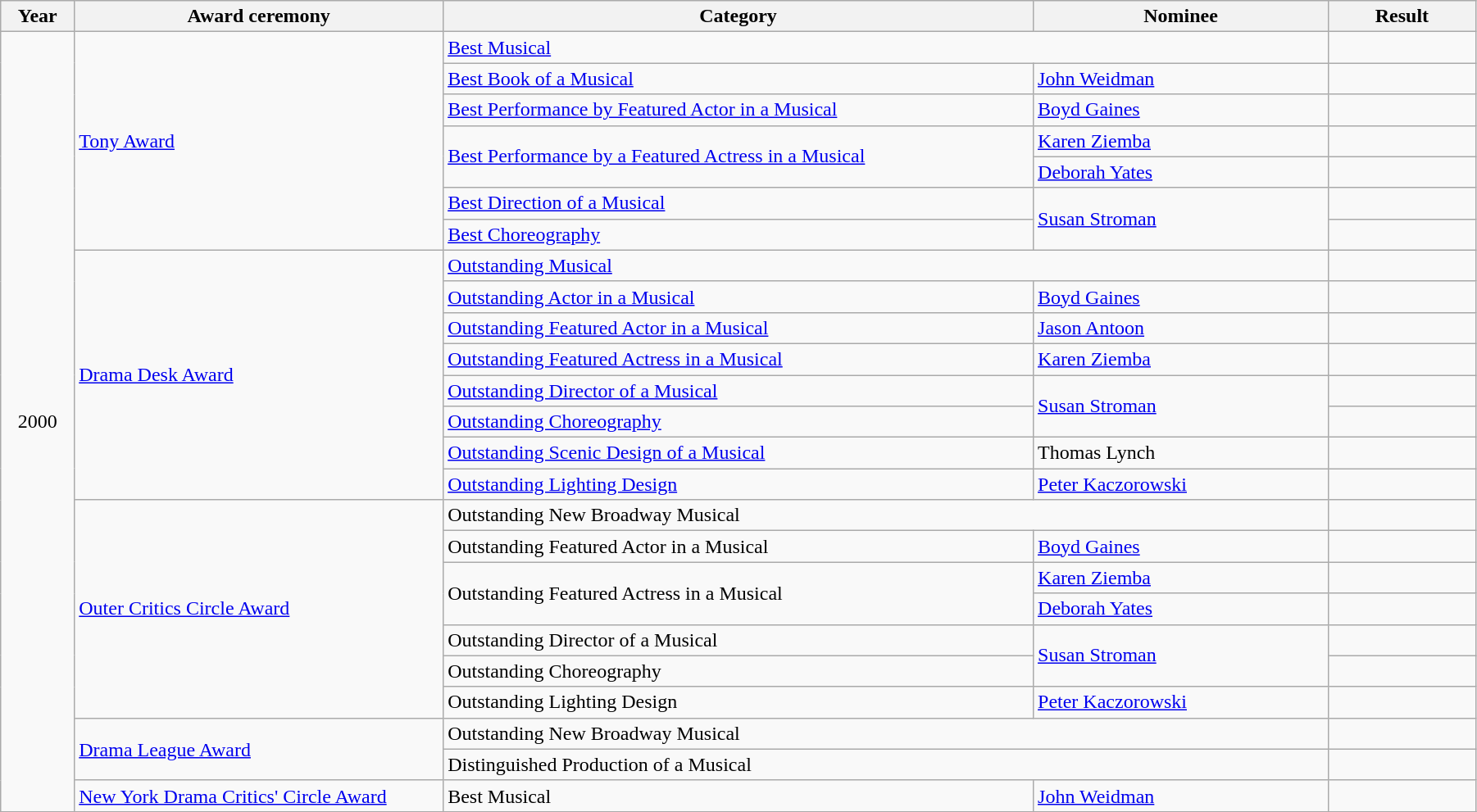<table class="wikitable" width="95%">
<tr>
<th width="5%">Year</th>
<th width="25%">Award ceremony</th>
<th width="40%">Category</th>
<th width="20%">Nominee</th>
<th width="10%">Result</th>
</tr>
<tr>
<td rowspan="25" align="center">2000</td>
<td rowspan="7"><a href='#'>Tony Award</a></td>
<td colspan="2"><a href='#'>Best Musical</a></td>
<td></td>
</tr>
<tr>
<td><a href='#'>Best Book of a Musical</a></td>
<td><a href='#'>John Weidman</a></td>
<td></td>
</tr>
<tr>
<td><a href='#'>Best Performance by Featured Actor in a Musical</a></td>
<td><a href='#'>Boyd Gaines</a></td>
<td></td>
</tr>
<tr>
<td rowspan=2><a href='#'>Best Performance by a Featured Actress in a Musical</a></td>
<td><a href='#'>Karen Ziemba</a></td>
<td></td>
</tr>
<tr>
<td><a href='#'>Deborah Yates</a></td>
<td></td>
</tr>
<tr>
<td><a href='#'>Best Direction of a Musical</a></td>
<td rowspan="2"><a href='#'>Susan Stroman</a></td>
<td></td>
</tr>
<tr>
<td><a href='#'>Best Choreography</a></td>
<td></td>
</tr>
<tr>
<td rowspan="8"><a href='#'>Drama Desk Award</a></td>
<td colspan="2"><a href='#'>Outstanding Musical</a></td>
<td></td>
</tr>
<tr>
<td><a href='#'>Outstanding Actor in a Musical</a></td>
<td><a href='#'>Boyd Gaines</a></td>
<td></td>
</tr>
<tr>
<td><a href='#'>Outstanding Featured Actor in a Musical</a></td>
<td><a href='#'>Jason Antoon</a></td>
<td></td>
</tr>
<tr>
<td><a href='#'>Outstanding Featured Actress in a Musical</a></td>
<td><a href='#'>Karen Ziemba</a></td>
<td></td>
</tr>
<tr>
<td><a href='#'>Outstanding Director of a Musical</a></td>
<td rowspan="2"><a href='#'>Susan Stroman</a></td>
<td></td>
</tr>
<tr>
<td><a href='#'>Outstanding Choreography</a></td>
<td></td>
</tr>
<tr>
<td><a href='#'>Outstanding Scenic Design of a Musical</a></td>
<td>Thomas Lynch</td>
<td></td>
</tr>
<tr>
<td><a href='#'>Outstanding Lighting Design</a></td>
<td><a href='#'>Peter Kaczorowski</a></td>
<td></td>
</tr>
<tr>
<td rowspan=7><a href='#'>Outer Critics Circle Award</a></td>
<td colspan=2>Outstanding New Broadway Musical</td>
<td></td>
</tr>
<tr>
<td>Outstanding Featured Actor in a Musical</td>
<td><a href='#'>Boyd Gaines</a></td>
<td></td>
</tr>
<tr>
<td rowspan=2>Outstanding Featured Actress in a Musical</td>
<td><a href='#'>Karen Ziemba</a></td>
<td></td>
</tr>
<tr>
<td><a href='#'>Deborah Yates</a></td>
<td></td>
</tr>
<tr>
<td>Outstanding Director of a Musical</td>
<td rowspan=2><a href='#'>Susan Stroman</a></td>
<td></td>
</tr>
<tr>
<td>Outstanding Choreography</td>
<td></td>
</tr>
<tr>
<td>Outstanding Lighting Design</td>
<td><a href='#'>Peter Kaczorowski</a></td>
<td></td>
</tr>
<tr>
<td rowspan=2><a href='#'>Drama League Award</a></td>
<td colspan=2>Outstanding New Broadway Musical</td>
<td></td>
</tr>
<tr>
<td colspan=2>Distinguished Production of a Musical</td>
<td></td>
</tr>
<tr>
<td><a href='#'>New York Drama Critics' Circle Award</a></td>
<td>Best Musical</td>
<td><a href='#'>John Weidman</a></td>
<td></td>
</tr>
<tr>
</tr>
</table>
